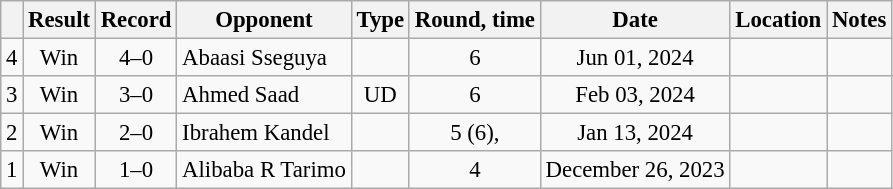<table class="wikitable" style="text-align:center; font-size:95%">
<tr>
<th></th>
<th>Result</th>
<th>Record</th>
<th>Opponent</th>
<th>Type</th>
<th>Round, time</th>
<th>Date</th>
<th>Location</th>
<th>Notes</th>
</tr>
<tr>
<td>4</td>
<td>Win</td>
<td>4–0</td>
<td align=left> Abaasi Sseguya</td>
<td></td>
<td>6</td>
<td>Jun 01, 2024</td>
<td align=left></td>
<td></td>
</tr>
<tr>
<td>3</td>
<td>Win</td>
<td>3–0</td>
<td align=left> Ahmed Saad</td>
<td>UD</td>
<td>6</td>
<td>Feb 03, 2024</td>
<td align=left></td>
<td></td>
</tr>
<tr>
<td>2</td>
<td>Win</td>
<td>2–0</td>
<td align=left> Ibrahem Kandel</td>
<td></td>
<td>5 (6), </td>
<td>Jan 13, 2024</td>
<td align=left></td>
<td></td>
</tr>
<tr>
<td>1</td>
<td>Win</td>
<td>1–0</td>
<td align=left> Alibaba R Tarimo</td>
<td></td>
<td>4</td>
<td>December 26, 2023</td>
<td align=left></td>
<td></td>
</tr>
</table>
